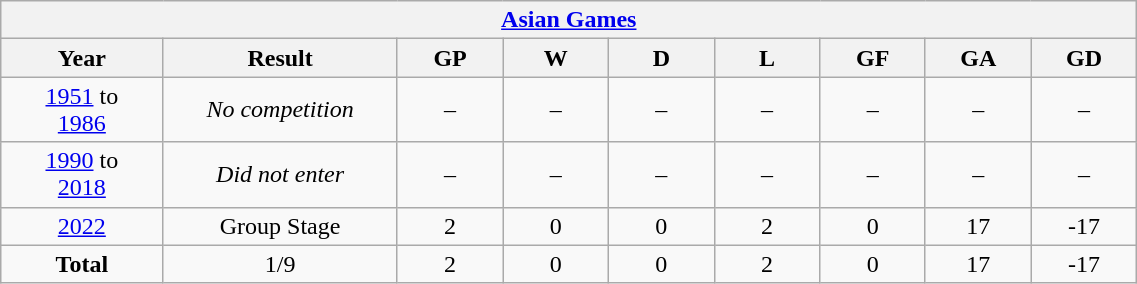<table class="wikitable" style="text-align: center; width:60%;">
<tr>
<th colspan=9><a href='#'>Asian Games</a></th>
</tr>
<tr>
<th width=50>Year</th>
<th width=60>Result</th>
<th width=30>GP</th>
<th width=30>W</th>
<th width=30>D</th>
<th width=30>L</th>
<th width=30>GF</th>
<th width=30>GA</th>
<th width=30>GD</th>
</tr>
<tr>
<td> <a href='#'>1951</a> to <br>  <a href='#'>1986</a></td>
<td><em>No competition</em></td>
<td>–</td>
<td>–</td>
<td>–</td>
<td>–</td>
<td>–</td>
<td>–</td>
<td>–</td>
</tr>
<tr>
<td> <a href='#'>1990</a> to  <br>  <a href='#'>2018</a></td>
<td><em>Did not enter</em></td>
<td>–</td>
<td>–</td>
<td>–</td>
<td>–</td>
<td>–</td>
<td>–</td>
<td>–</td>
</tr>
<tr>
<td> <a href='#'>2022</a></td>
<td>Group Stage</td>
<td>2</td>
<td>0</td>
<td>0</td>
<td>2</td>
<td>0</td>
<td>17</td>
<td>-17</td>
</tr>
<tr>
<td><strong>Total</strong></td>
<td>1/9</td>
<td>2</td>
<td>0</td>
<td>0</td>
<td>2</td>
<td>0</td>
<td>17</td>
<td>-17</td>
</tr>
</table>
